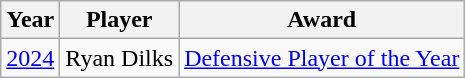<table class="wikitable">
<tr>
<th>Year</th>
<th>Player</th>
<th>Award</th>
</tr>
<tr ALIGN=center>
<td><a href='#'>2024</a></td>
<td>Ryan Dilks</td>
<td><a href='#'>Defensive Player of the Year</a></td>
</tr>
</table>
